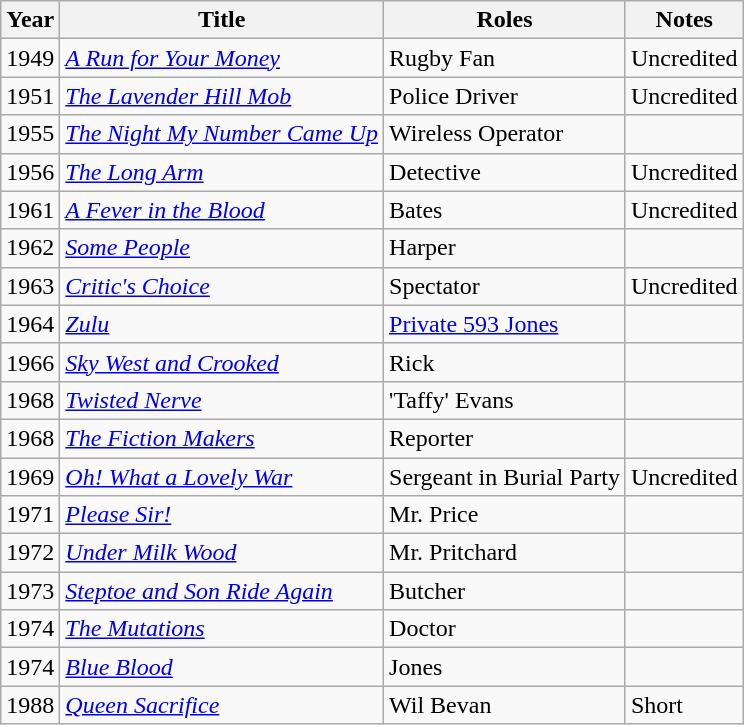<table class="wikitable sortable">
<tr>
<th>Year</th>
<th>Title</th>
<th>Roles</th>
<th>Notes</th>
</tr>
<tr>
<td>1949</td>
<td><em><a href='#'>A Run for Your Money</a></em></td>
<td>Rugby Fan</td>
<td>Uncredited</td>
</tr>
<tr>
<td>1951</td>
<td><em><a href='#'>The Lavender Hill Mob</a></em></td>
<td>Police Driver</td>
<td>Uncredited</td>
</tr>
<tr>
<td>1955</td>
<td><em><a href='#'>The Night My Number Came Up</a></em></td>
<td>Wireless Operator</td>
<td></td>
</tr>
<tr>
<td>1956</td>
<td><em><a href='#'>The Long Arm</a></em></td>
<td>Detective</td>
<td>Uncredited</td>
</tr>
<tr>
<td>1961</td>
<td><em><a href='#'>A Fever in the Blood</a></em></td>
<td>Bates</td>
<td>Uncredited</td>
</tr>
<tr>
<td>1962</td>
<td><em><a href='#'>Some People</a></em></td>
<td>Harper</td>
<td></td>
</tr>
<tr>
<td>1963</td>
<td><em><a href='#'>Critic's Choice</a></em></td>
<td>Spectator</td>
<td>Uncredited</td>
</tr>
<tr>
<td>1964</td>
<td><em><a href='#'>Zulu</a></em></td>
<td><a href='#'>Private 593 Jones</a></td>
<td></td>
</tr>
<tr>
<td>1966</td>
<td><em><a href='#'>Sky West and Crooked</a></em></td>
<td>Rick</td>
<td></td>
</tr>
<tr>
<td>1968</td>
<td><em><a href='#'>Twisted Nerve</a></em></td>
<td>'Taffy' Evans</td>
<td></td>
</tr>
<tr>
<td>1968</td>
<td><em><a href='#'>The Fiction Makers</a></em></td>
<td>Reporter</td>
<td></td>
</tr>
<tr>
<td>1969</td>
<td><em><a href='#'>Oh! What a Lovely War</a></em></td>
<td>Sergeant in Burial Party</td>
<td>Uncredited</td>
</tr>
<tr>
<td>1971</td>
<td><em><a href='#'>Please Sir!</a></em></td>
<td>Mr. Price</td>
<td></td>
</tr>
<tr>
<td>1972</td>
<td><em><a href='#'>Under Milk Wood</a></em></td>
<td>Mr. Pritchard</td>
<td></td>
</tr>
<tr>
<td>1973</td>
<td><em><a href='#'>Steptoe and Son Ride Again</a></em></td>
<td>Butcher</td>
<td></td>
</tr>
<tr>
<td>1974</td>
<td><em><a href='#'>The Mutations</a></em></td>
<td>Doctor</td>
<td></td>
</tr>
<tr>
<td>1974</td>
<td><em><a href='#'>Blue Blood</a></em></td>
<td>Jones</td>
<td></td>
</tr>
<tr>
<td>1988</td>
<td><em><a href='#'>Queen Sacrifice</a></em></td>
<td>Wil Bevan</td>
<td>Short</td>
</tr>
</table>
